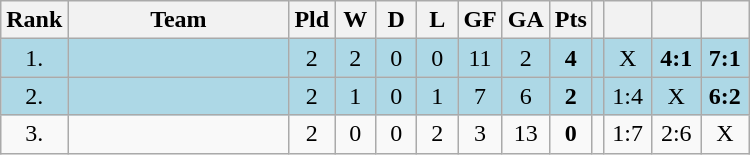<table class="wikitable">
<tr>
<th bgcolor="#efefef">Rank</th>
<th bgcolor="#efefef" width="140">Team</th>
<th bgcolor="#efefef" width="20">Pld</th>
<th bgcolor="#efefef" width="20">W</th>
<th bgcolor="#efefef" width="20">D</th>
<th bgcolor="#efefef" width="20">L</th>
<th bgcolor="#efefef" width="20">GF</th>
<th bgcolor="#efefef" width="20">GA</th>
<th bgcolor="#efefef" width="20">Pts</th>
<th bgcolor="#efefef"></th>
<th bgcolor="#efefef" width="25"></th>
<th bgcolor="#efefef" width="25"></th>
<th bgcolor="#efefef" width="25"></th>
</tr>
<tr align=center bgcolor=lightblue>
<td>1.</td>
<td align=left></td>
<td>2</td>
<td>2</td>
<td>0</td>
<td>0</td>
<td>11</td>
<td>2</td>
<td><strong>4</strong></td>
<td></td>
<td>X</td>
<td><strong>4:1</strong></td>
<td><strong>7:1</strong></td>
</tr>
<tr align=center bgcolor=lightblue>
<td>2.</td>
<td align=left></td>
<td>2</td>
<td>1</td>
<td>0</td>
<td>1</td>
<td>7</td>
<td>6</td>
<td><strong>2</strong></td>
<td></td>
<td>1:4</td>
<td>X</td>
<td><strong>6:2</strong></td>
</tr>
<tr align=center>
<td>3.</td>
<td align=left></td>
<td>2</td>
<td>0</td>
<td>0</td>
<td>2</td>
<td>3</td>
<td>13</td>
<td><strong>0</strong></td>
<td></td>
<td>1:7</td>
<td>2:6</td>
<td>X</td>
</tr>
</table>
